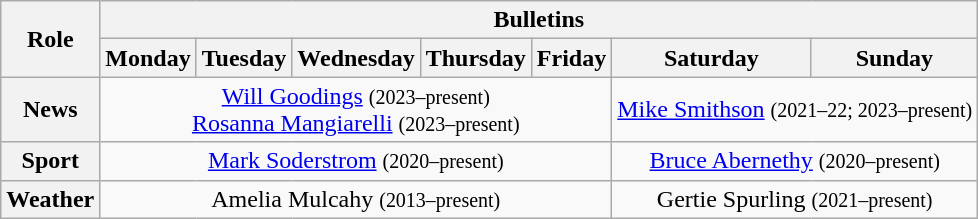<table class="wikitable plainrowheaders" style=text-align:center;">
<tr>
<th rowspan="2" scope"col">Role</th>
<th colspan="7" scope"col">Bulletins</th>
</tr>
<tr>
<th scope="col">Monday</th>
<th scope="col">Tuesday</th>
<th scope="col">Wednesday</th>
<th scope="col">Thursday</th>
<th scope="col">Friday</th>
<th scope="col">Saturday</th>
<th scope="col">Sunday</th>
</tr>
<tr>
<th scope"col">News</th>
<td colspan="5"><a href='#'>Will Goodings</a> <small>(2023–present)</small><br><a href='#'>Rosanna Mangiarelli</a> <small>(2023–present)</small></td>
<td colspan="2"><a href='#'>Mike Smithson</a> <small>(2021–22; 2023–present)</small></td>
</tr>
<tr>
<th scope"col">Sport</th>
<td colspan="5"><a href='#'>Mark Soderstrom</a> <small>(2020–present)</small></td>
<td colspan="2"><a href='#'>Bruce Abernethy</a> <small>(2020–present)</small></td>
</tr>
<tr>
<th scope"col">Weather</th>
<td colspan="5">Amelia Mulcahy <small>(2013–present)</small></td>
<td colspan="2">Gertie Spurling <small>(2021–present)</small></td>
</tr>
</table>
